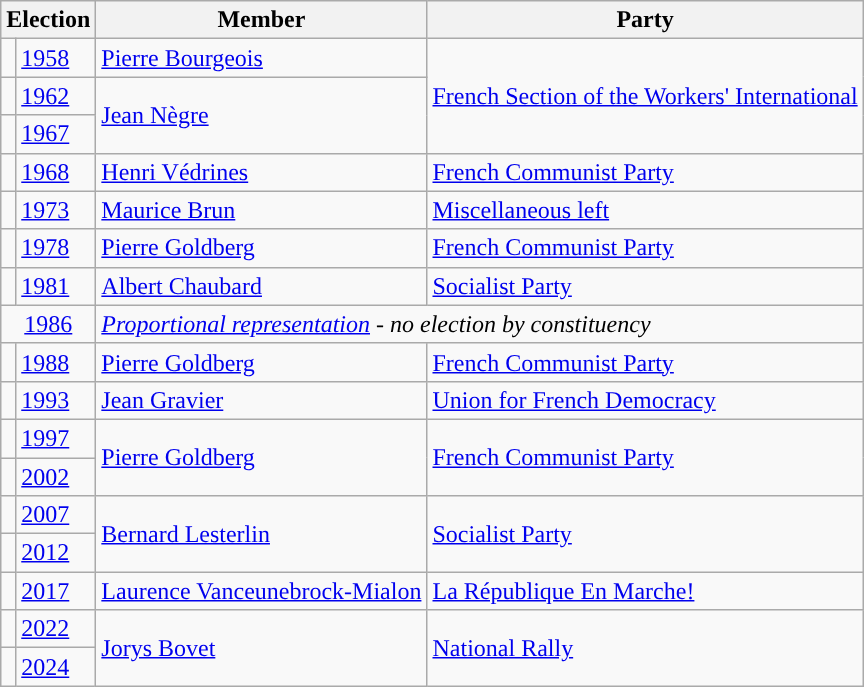<table class="wikitable">
<tr>
<th colspan="2">Election</th>
<th>Member</th>
<th>Party</th>
</tr>
<tr>
<td style="color:inherit;background-color: "></td>
<td><a href='#'>1958</a></td>
<td><a href='#'>Pierre Bourgeois</a></td>
<td rowspan="3"><a href='#'>French Section of the Workers' International</a></td>
</tr>
<tr>
<td style="color:inherit;background-color: "></td>
<td><a href='#'>1962</a></td>
<td rowspan="2"><a href='#'>Jean Nègre</a></td>
</tr>
<tr>
<td style="color:inherit;background-color: "></td>
<td><a href='#'>1967</a></td>
</tr>
<tr>
<td style="color:inherit;background-color: "></td>
<td><a href='#'>1968</a></td>
<td><a href='#'>Henri Védrines</a></td>
<td><a href='#'>French Communist Party</a></td>
</tr>
<tr>
<td style="color:inherit;background-color: "></td>
<td><a href='#'>1973</a></td>
<td><a href='#'>Maurice Brun</a></td>
<td><a href='#'>Miscellaneous left</a></td>
</tr>
<tr>
<td style="color:inherit;background-color: "></td>
<td><a href='#'>1978</a></td>
<td><a href='#'>Pierre Goldberg</a></td>
<td><a href='#'>French Communist Party</a></td>
</tr>
<tr>
<td style="color:inherit;background-color: "></td>
<td><a href='#'>1981</a></td>
<td><a href='#'>Albert Chaubard</a></td>
<td><a href='#'>Socialist Party</a></td>
</tr>
<tr>
<td colspan="2" align="center"><a href='#'>1986</a></td>
<td colspan="2"><em><a href='#'>Proportional representation</a> - no election by constituency</em></td>
</tr>
<tr>
<td style="color:inherit;background-color: "></td>
<td><a href='#'>1988</a></td>
<td><a href='#'>Pierre Goldberg</a></td>
<td><a href='#'>French Communist Party</a></td>
</tr>
<tr>
<td style="color:inherit;background-color: "></td>
<td><a href='#'>1993</a></td>
<td><a href='#'>Jean Gravier</a></td>
<td><a href='#'>Union for French Democracy</a></td>
</tr>
<tr>
<td style="color:inherit;background-color: "></td>
<td><a href='#'>1997</a></td>
<td rowspan="2"><a href='#'>Pierre Goldberg</a></td>
<td rowspan="2"><a href='#'>French Communist Party</a></td>
</tr>
<tr>
<td style="color:inherit;background-color: "></td>
<td><a href='#'>2002</a></td>
</tr>
<tr>
<td style="color:inherit;background-color: "></td>
<td><a href='#'>2007</a></td>
<td rowspan="2"><a href='#'>Bernard Lesterlin</a></td>
<td rowspan="2"><a href='#'>Socialist Party</a></td>
</tr>
<tr>
<td style="color:inherit;background-color: "></td>
<td><a href='#'>2012</a></td>
</tr>
<tr>
<td style="color:inherit;background-color: "></td>
<td><a href='#'>2017</a></td>
<td><a href='#'>Laurence Vanceunebrock-Mialon</a></td>
<td><a href='#'>La République En Marche!</a></td>
</tr>
<tr>
<td style="color:inherit;background-color: "></td>
<td><a href='#'>2022</a></td>
<td rowspan="2"><a href='#'>Jorys Bovet</a></td>
<td rowspan="2"><a href='#'>National Rally</a></td>
</tr>
<tr>
<td style="color:inherit;background-color: "></td>
<td><a href='#'>2024</a></td>
</tr>
</table>
